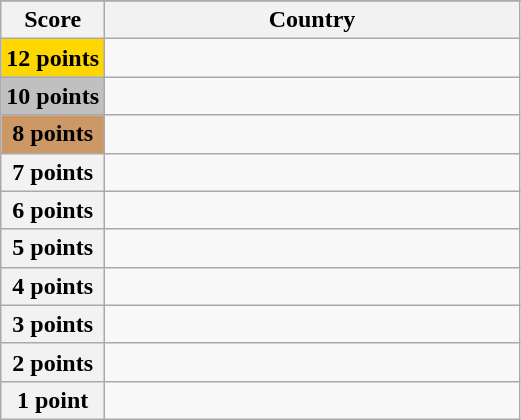<table class="wikitable">
<tr>
</tr>
<tr>
<th scope="col" width="20%">Score</th>
<th scope="col">Country</th>
</tr>
<tr>
<th scope="row" style="background:gold">12 points</th>
<td></td>
</tr>
<tr>
<th scope="row" style="background:silver">10 points</th>
<td></td>
</tr>
<tr>
<th scope="row" style="background:#CC9966">8 points</th>
<td></td>
</tr>
<tr>
<th scope="row">7 points</th>
<td></td>
</tr>
<tr>
<th scope="row">6 points</th>
<td></td>
</tr>
<tr>
<th scope="row">5 points</th>
<td></td>
</tr>
<tr>
<th scope="row">4 points</th>
<td></td>
</tr>
<tr>
<th scope="row">3 points</th>
<td></td>
</tr>
<tr>
<th scope="row">2 points</th>
<td></td>
</tr>
<tr>
<th scope="row">1 point</th>
<td></td>
</tr>
</table>
